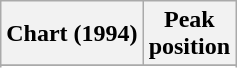<table class="wikitable sortable plainrowheaders">
<tr>
<th>Chart (1994)</th>
<th>Peak<br>position</th>
</tr>
<tr>
</tr>
<tr>
</tr>
</table>
